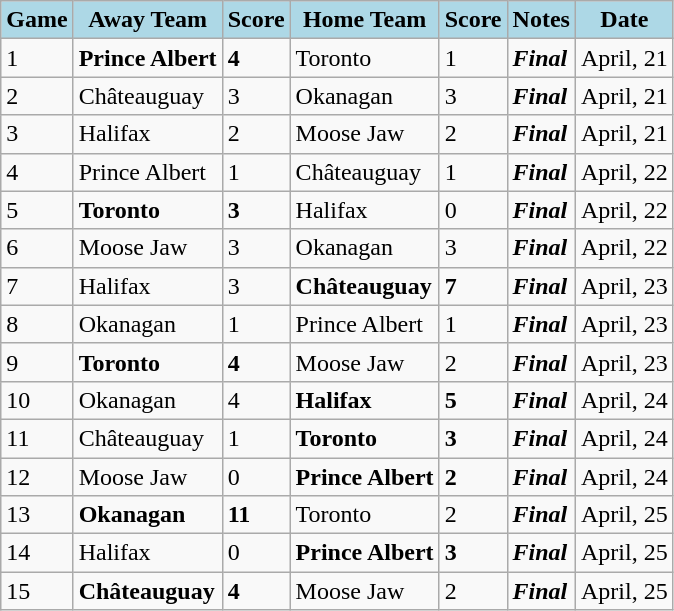<table class="wikitable">
<tr>
<th style="background:lightblue;">Game</th>
<th style="background:lightblue;">Away Team</th>
<th style="background:lightblue;">Score</th>
<th style="background:lightblue;">Home Team</th>
<th style="background:lightblue;">Score</th>
<th style="background:lightblue;">Notes</th>
<th style="background:lightblue;">Date</th>
</tr>
<tr>
<td>1</td>
<td><strong>Prince Albert</strong></td>
<td><strong>4</strong></td>
<td>Toronto</td>
<td>1</td>
<td><strong><em>Final</em></strong></td>
<td>April, 21</td>
</tr>
<tr>
<td>2</td>
<td>Châteauguay</td>
<td>3</td>
<td>Okanagan</td>
<td>3</td>
<td><strong><em>Final</em></strong></td>
<td>April, 21</td>
</tr>
<tr>
<td>3</td>
<td>Halifax</td>
<td>2</td>
<td>Moose Jaw</td>
<td>2</td>
<td><strong><em>Final</em></strong></td>
<td>April, 21</td>
</tr>
<tr>
<td>4</td>
<td>Prince Albert</td>
<td>1</td>
<td>Châteauguay</td>
<td>1</td>
<td><strong><em>Final</em></strong></td>
<td>April, 22</td>
</tr>
<tr>
<td>5</td>
<td><strong>Toronto</strong></td>
<td><strong>3</strong></td>
<td>Halifax</td>
<td>0</td>
<td><strong><em>Final</em></strong></td>
<td>April, 22</td>
</tr>
<tr>
<td>6</td>
<td>Moose Jaw</td>
<td>3</td>
<td>Okanagan</td>
<td>3</td>
<td><strong><em>Final</em></strong></td>
<td>April, 22</td>
</tr>
<tr>
<td>7</td>
<td>Halifax</td>
<td>3</td>
<td><strong>Châteauguay</strong></td>
<td><strong>7</strong></td>
<td><strong><em>Final</em></strong></td>
<td>April, 23</td>
</tr>
<tr>
<td>8</td>
<td>Okanagan</td>
<td>1</td>
<td>Prince Albert</td>
<td>1</td>
<td><strong><em>Final</em></strong></td>
<td>April, 23</td>
</tr>
<tr>
<td>9</td>
<td><strong>Toronto</strong></td>
<td><strong>4</strong></td>
<td>Moose Jaw</td>
<td>2</td>
<td><strong><em>Final</em></strong></td>
<td>April, 23</td>
</tr>
<tr>
<td>10</td>
<td>Okanagan</td>
<td>4</td>
<td><strong>Halifax</strong></td>
<td><strong>5</strong></td>
<td><strong><em>Final</em></strong></td>
<td>April, 24</td>
</tr>
<tr>
<td>11</td>
<td>Châteauguay</td>
<td>1</td>
<td><strong>Toronto</strong></td>
<td><strong>3</strong></td>
<td><strong><em>Final</em></strong></td>
<td>April, 24</td>
</tr>
<tr>
<td>12</td>
<td>Moose Jaw</td>
<td>0</td>
<td><strong>Prince Albert</strong></td>
<td><strong>2</strong></td>
<td><strong><em>Final</em></strong></td>
<td>April, 24</td>
</tr>
<tr>
<td>13</td>
<td><strong>Okanagan</strong></td>
<td><strong>11</strong></td>
<td>Toronto</td>
<td>2</td>
<td><strong><em>Final</em></strong></td>
<td>April, 25</td>
</tr>
<tr>
<td>14</td>
<td>Halifax</td>
<td>0</td>
<td><strong>Prince Albert</strong></td>
<td><strong>3</strong></td>
<td><strong><em>Final</em></strong></td>
<td>April, 25</td>
</tr>
<tr>
<td>15</td>
<td><strong>Châteauguay</strong></td>
<td><strong>4</strong></td>
<td>Moose Jaw</td>
<td>2</td>
<td><strong><em>Final</em></strong></td>
<td>April, 25</td>
</tr>
</table>
